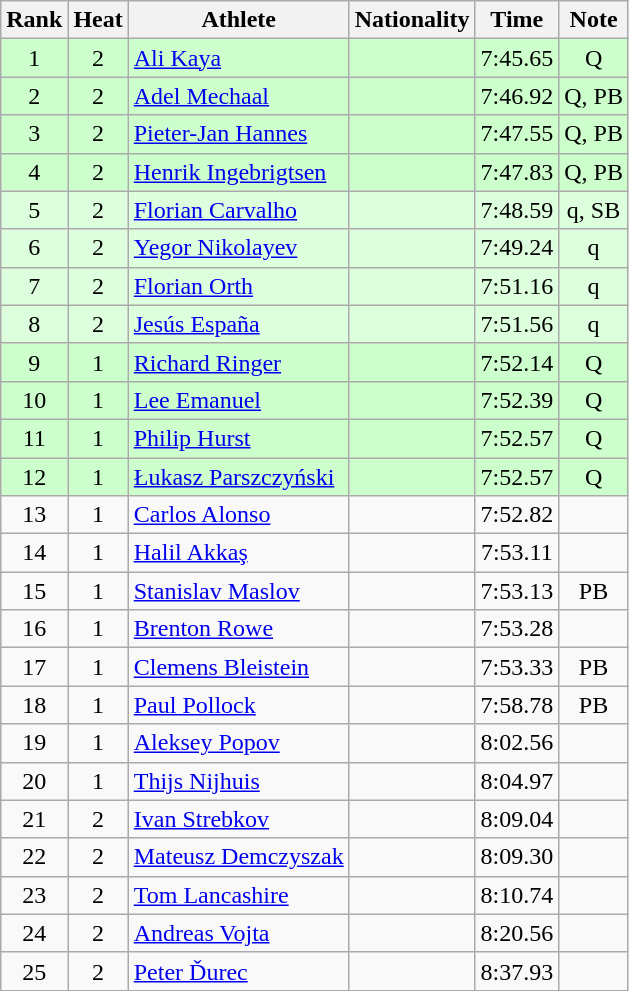<table class="wikitable sortable" style="text-align:center">
<tr>
<th>Rank</th>
<th>Heat</th>
<th>Athlete</th>
<th>Nationality</th>
<th>Time</th>
<th>Note</th>
</tr>
<tr bgcolor=ccffcc>
<td>1</td>
<td>2</td>
<td align=left><a href='#'>Ali Kaya</a></td>
<td align=left></td>
<td>7:45.65</td>
<td>Q</td>
</tr>
<tr bgcolor=ccffcc>
<td>2</td>
<td>2</td>
<td align=left><a href='#'>Adel Mechaal</a></td>
<td align=left></td>
<td>7:46.92</td>
<td>Q, PB</td>
</tr>
<tr bgcolor=ccffcc>
<td>3</td>
<td>2</td>
<td align=left><a href='#'>Pieter-Jan Hannes</a></td>
<td align=left></td>
<td>7:47.55</td>
<td>Q, PB</td>
</tr>
<tr bgcolor=ccffcc>
<td>4</td>
<td>2</td>
<td align=left><a href='#'>Henrik Ingebrigtsen</a></td>
<td align=left></td>
<td>7:47.83</td>
<td>Q, PB</td>
</tr>
<tr bgcolor=ddffdd>
<td>5</td>
<td>2</td>
<td align=left><a href='#'>Florian Carvalho</a></td>
<td align=left></td>
<td>7:48.59</td>
<td>q, SB</td>
</tr>
<tr bgcolor=ddffdd>
<td>6</td>
<td>2</td>
<td align=left><a href='#'>Yegor Nikolayev</a></td>
<td align=left></td>
<td>7:49.24</td>
<td>q</td>
</tr>
<tr bgcolor=ddffdd>
<td>7</td>
<td>2</td>
<td align=left><a href='#'>Florian Orth</a></td>
<td align=left></td>
<td>7:51.16</td>
<td>q</td>
</tr>
<tr bgcolor=ddffdd>
<td>8</td>
<td>2</td>
<td align=left><a href='#'>Jesús España</a></td>
<td align=left></td>
<td>7:51.56</td>
<td>q</td>
</tr>
<tr bgcolor=ccffcc>
<td>9</td>
<td>1</td>
<td align=left><a href='#'>Richard Ringer</a></td>
<td align=left></td>
<td>7:52.14</td>
<td>Q</td>
</tr>
<tr bgcolor=ccffcc>
<td>10</td>
<td>1</td>
<td align=left><a href='#'>Lee Emanuel</a></td>
<td align=left></td>
<td>7:52.39</td>
<td>Q</td>
</tr>
<tr bgcolor=ccffcc>
<td>11</td>
<td>1</td>
<td align=left><a href='#'>Philip Hurst</a></td>
<td align=left></td>
<td>7:52.57</td>
<td>Q</td>
</tr>
<tr bgcolor=ccffcc>
<td>12</td>
<td>1</td>
<td align=left><a href='#'>Łukasz Parszczyński</a></td>
<td align=left></td>
<td>7:52.57</td>
<td>Q</td>
</tr>
<tr>
<td>13</td>
<td>1</td>
<td align=left><a href='#'>Carlos Alonso</a></td>
<td align=left></td>
<td>7:52.82</td>
<td></td>
</tr>
<tr>
<td>14</td>
<td>1</td>
<td align=left><a href='#'>Halil Akkaş</a></td>
<td align=left></td>
<td>7:53.11</td>
<td></td>
</tr>
<tr>
<td>15</td>
<td>1</td>
<td align=left><a href='#'>Stanislav Maslov</a></td>
<td align=left></td>
<td>7:53.13</td>
<td>PB</td>
</tr>
<tr>
<td>16</td>
<td>1</td>
<td align=left><a href='#'>Brenton Rowe</a></td>
<td align=left></td>
<td>7:53.28</td>
<td></td>
</tr>
<tr>
<td>17</td>
<td>1</td>
<td align=left><a href='#'>Clemens Bleistein</a></td>
<td align=left></td>
<td>7:53.33</td>
<td>PB</td>
</tr>
<tr>
<td>18</td>
<td>1</td>
<td align=left><a href='#'>Paul Pollock</a></td>
<td align=left></td>
<td>7:58.78</td>
<td>PB</td>
</tr>
<tr>
<td>19</td>
<td>1</td>
<td align=left><a href='#'>Aleksey Popov</a></td>
<td align=left></td>
<td>8:02.56</td>
<td></td>
</tr>
<tr>
<td>20</td>
<td>1</td>
<td align=left><a href='#'>Thijs Nijhuis</a></td>
<td align=left></td>
<td>8:04.97</td>
<td></td>
</tr>
<tr>
<td>21</td>
<td>2</td>
<td align=left><a href='#'>Ivan Strebkov</a></td>
<td align=left></td>
<td>8:09.04</td>
<td></td>
</tr>
<tr>
<td>22</td>
<td>2</td>
<td align=left><a href='#'>Mateusz Demczyszak</a></td>
<td align=left></td>
<td>8:09.30</td>
<td></td>
</tr>
<tr>
<td>23</td>
<td>2</td>
<td align=left><a href='#'>Tom Lancashire</a></td>
<td align=left></td>
<td>8:10.74</td>
<td></td>
</tr>
<tr>
<td>24</td>
<td>2</td>
<td align=left><a href='#'>Andreas Vojta</a></td>
<td align=left></td>
<td>8:20.56</td>
<td></td>
</tr>
<tr>
<td>25</td>
<td>2</td>
<td align=left><a href='#'>Peter Ďurec</a></td>
<td align=left></td>
<td>8:37.93</td>
<td></td>
</tr>
</table>
